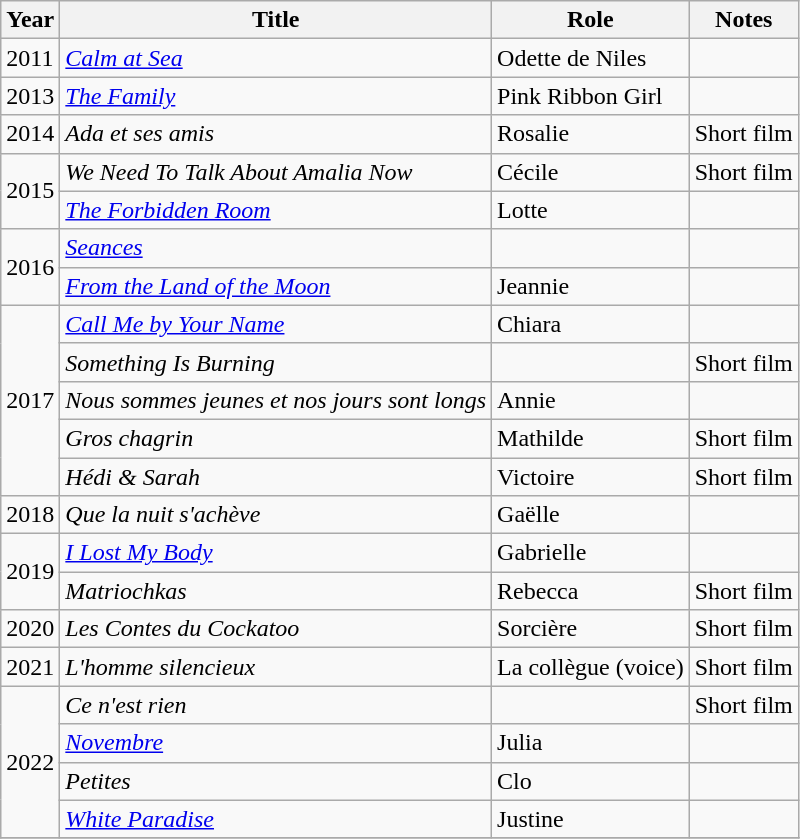<table class="wikitable sortable">
<tr>
<th>Year</th>
<th>Title</th>
<th>Role</th>
<th class="unsortable">Notes</th>
</tr>
<tr>
<td>2011</td>
<td><em><a href='#'>Calm at Sea</a></em></td>
<td>Odette de Niles</td>
<td></td>
</tr>
<tr>
<td>2013</td>
<td><em><a href='#'>The Family</a></em></td>
<td>Pink Ribbon Girl</td>
<td></td>
</tr>
<tr>
<td>2014</td>
<td><em>Ada et ses amis</em></td>
<td>Rosalie</td>
<td>Short film</td>
</tr>
<tr>
<td rowspan=2>2015</td>
<td><em>We Need To Talk About Amalia Now</em></td>
<td>Cécile</td>
<td>Short film</td>
</tr>
<tr>
<td><em><a href='#'>The Forbidden Room</a></em></td>
<td>Lotte</td>
<td></td>
</tr>
<tr>
<td rowspan=2>2016</td>
<td><em><a href='#'>Seances</a></em></td>
<td></td>
<td></td>
</tr>
<tr>
<td><em><a href='#'>From the Land of the Moon</a></em></td>
<td>Jeannie</td>
<td></td>
</tr>
<tr>
<td rowspan=5>2017</td>
<td><em><a href='#'>Call Me by Your Name</a></em></td>
<td>Chiara</td>
<td></td>
</tr>
<tr>
<td><em>Something Is Burning</em></td>
<td></td>
<td>Short film</td>
</tr>
<tr>
<td><em>Nous sommes jeunes et nos jours sont longs</em></td>
<td>Annie</td>
<td></td>
</tr>
<tr>
<td><em>Gros chagrin</em></td>
<td>Mathilde</td>
<td>Short film</td>
</tr>
<tr>
<td><em>Hédi & Sarah</em></td>
<td>Victoire</td>
<td>Short film</td>
</tr>
<tr>
<td>2018</td>
<td><em>Que la nuit s'achève</em></td>
<td>Gaëlle</td>
<td></td>
</tr>
<tr>
<td rowspan=2>2019</td>
<td><em><a href='#'>I Lost My Body</a></em></td>
<td>Gabrielle</td>
<td></td>
</tr>
<tr>
<td><em>Matriochkas</em></td>
<td>Rebecca</td>
<td>Short film</td>
</tr>
<tr>
<td>2020</td>
<td><em>Les Contes du Cockatoo</em></td>
<td>Sorcière</td>
<td>Short film</td>
</tr>
<tr>
<td>2021</td>
<td><em>L'homme silencieux</em></td>
<td>La collègue (voice)</td>
<td>Short film</td>
</tr>
<tr>
<td rowspan="4">2022</td>
<td><em>Ce n'est rien</em></td>
<td></td>
<td>Short film</td>
</tr>
<tr>
<td><em><a href='#'>Novembre</a></em></td>
<td>Julia</td>
</tr>
<tr>
<td><em>Petites</em></td>
<td>Clo</td>
<td></td>
</tr>
<tr>
<td><em><a href='#'>White Paradise</a></em></td>
<td>Justine</td>
<td></td>
</tr>
<tr>
</tr>
</table>
